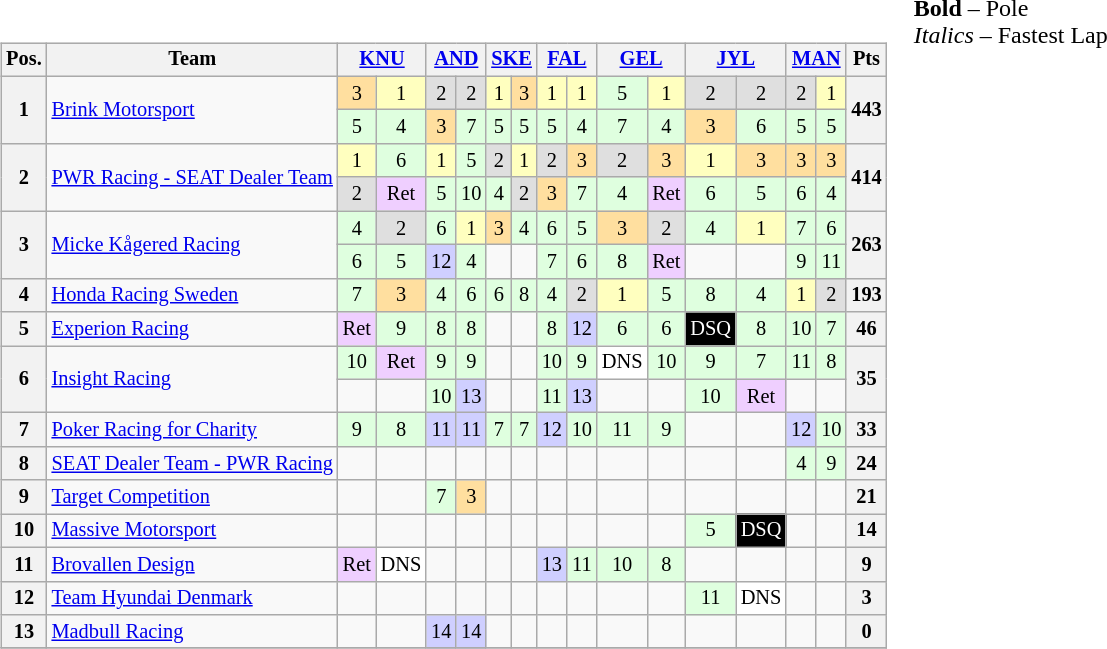<table>
<tr>
<td valign=top><br><table class="wikitable" style="font-size: 85%; text-align: center;">
<tr valign=top>
<th valign=middle>Pos.</th>
<th valign=middle>Team</th>
<th colspan=2><a href='#'>KNU</a><br></th>
<th colspan=2><a href='#'>AND</a><br></th>
<th colspan=2><a href='#'>SKE</a><br></th>
<th colspan=2><a href='#'>FAL</a><br></th>
<th colspan=2><a href='#'>GEL</a><br></th>
<th colspan=2><a href='#'>JYL</a><br></th>
<th colspan=2><a href='#'>MAN</a><br></th>
<th valign=middle>Pts</th>
</tr>
<tr>
<th rowspan=2>1</th>
<td rowspan=2 align=left> <a href='#'>Brink Motorsport</a></td>
<td style="background:#ffdf9f;">3</td>
<td style="background:#ffffbf;">1</td>
<td style="background:#dfdfdf;">2</td>
<td style="background:#dfdfdf;">2</td>
<td style="background:#ffffbf;">1</td>
<td style="background:#ffdf9f;">3</td>
<td style="background:#ffffbf;">1</td>
<td style="background:#ffffbf;">1</td>
<td style="background:#dfffdf;">5</td>
<td style="background:#ffffbf;">1</td>
<td style="background:#dfdfdf;">2</td>
<td style="background:#dfdfdf;">2</td>
<td style="background:#dfdfdf;">2</td>
<td style="background:#ffffbf;">1</td>
<th rowspan=2>443</th>
</tr>
<tr>
<td style="background:#dfffdf;">5</td>
<td style="background:#dfffdf;">4</td>
<td style="background:#ffdf9f;">3</td>
<td style="background:#dfffdf;">7</td>
<td style="background:#dfffdf;">5</td>
<td style="background:#dfffdf;">5</td>
<td style="background:#dfffdf;">5</td>
<td style="background:#dfffdf;">4</td>
<td style="background:#dfffdf;">7</td>
<td style="background:#dfffdf;">4</td>
<td style="background:#ffdf9f;">3</td>
<td style="background:#dfffdf;">6</td>
<td style="background:#dfffdf;">5</td>
<td style="background:#dfffdf;">5</td>
</tr>
<tr>
<th rowspan=2>2</th>
<td rowspan=2 align=left> <a href='#'>PWR Racing - SEAT Dealer Team</a></td>
<td style="background:#ffffbf;">1</td>
<td style="background:#dfffdf;">6</td>
<td style="background:#ffffbf;">1</td>
<td style="background:#dfffdf;">5</td>
<td style="background:#dfdfdf;">2</td>
<td style="background:#ffffbf;">1</td>
<td style="background:#dfdfdf;">2</td>
<td style="background:#ffdf9f;">3</td>
<td style="background:#dfdfdf;">2</td>
<td style="background:#ffdf9f;">3</td>
<td style="background:#ffffbf;">1</td>
<td style="background:#ffdf9f;">3</td>
<td style="background:#ffdf9f;">3</td>
<td style="background:#ffdf9f;">3</td>
<th rowspan=2>414</th>
</tr>
<tr>
<td style="background:#dfdfdf;">2</td>
<td style="background:#efcfff;">Ret</td>
<td style="background:#dfffdf;">5</td>
<td style="background:#dfffdf;">10</td>
<td style="background:#dfffdf;">4</td>
<td style="background:#dfdfdf;">2</td>
<td style="background:#ffdf9f;">3</td>
<td style="background:#dfffdf;">7</td>
<td style="background:#dfffdf;">4</td>
<td style="background:#efcfff;">Ret</td>
<td style="background:#dfffdf;">6</td>
<td style="background:#dfffdf;">5</td>
<td style="background:#dfffdf;">6</td>
<td style="background:#dfffdf;">4</td>
</tr>
<tr>
<th rowspan=2>3</th>
<td rowspan=2 align=left> <a href='#'>Micke Kågered Racing</a></td>
<td style="background:#dfffdf;">4</td>
<td style="background:#dfdfdf;">2</td>
<td style="background:#dfffdf;">6</td>
<td style="background:#ffffbf;">1</td>
<td style="background:#ffdf9f;">3</td>
<td style="background:#dfffdf;">4</td>
<td style="background:#dfffdf;">6</td>
<td style="background:#dfffdf;">5</td>
<td style="background:#ffdf9f;">3</td>
<td style="background:#dfdfdf;">2</td>
<td style="background:#dfffdf;">4</td>
<td style="background:#ffffbf;">1</td>
<td style="background:#dfffdf;">7</td>
<td style="background:#dfffdf;">6</td>
<th rowspan=2>263</th>
</tr>
<tr>
<td style="background:#dfffdf;">6</td>
<td style="background:#dfffdf;">5</td>
<td style="background:#cfcfff;">12</td>
<td style="background:#dfffdf;">4</td>
<td></td>
<td></td>
<td style="background:#dfffdf;">7</td>
<td style="background:#dfffdf;">6</td>
<td style="background:#dfffdf;">8</td>
<td style="background:#efcfff;">Ret</td>
<td></td>
<td></td>
<td style="background:#dfffdf;">9</td>
<td style="background:#dfffdf;">11</td>
</tr>
<tr>
<th>4</th>
<td align=left> <a href='#'>Honda Racing Sweden</a></td>
<td style="background:#dfffdf;">7</td>
<td style="background:#ffdf9f;">3</td>
<td style="background:#dfffdf;">4</td>
<td style="background:#dfffdf;">6</td>
<td style="background:#dfffdf;">6</td>
<td style="background:#dfffdf;">8</td>
<td style="background:#dfffdf;">4</td>
<td style="background:#dfdfdf;">2</td>
<td style="background:#ffffbf;">1</td>
<td style="background:#dfffdf;">5</td>
<td style="background:#dfffdf;">8</td>
<td style="background:#dfffdf;">4</td>
<td style="background:#ffffbf;">1</td>
<td style="background:#dfdfdf;">2</td>
<th>193</th>
</tr>
<tr>
<th>5</th>
<td align=left> <a href='#'>Experion Racing</a></td>
<td style="background:#efcfff;">Ret</td>
<td style="background:#dfffdf;">9</td>
<td style="background:#dfffdf;">8</td>
<td style="background:#dfffdf;">8</td>
<td></td>
<td></td>
<td style="background:#dfffdf;">8</td>
<td style="background:#cfcfff;">12</td>
<td style="background:#dfffdf;">6</td>
<td style="background:#dfffdf;">6</td>
<td style="background-color:#000000; color:white">DSQ</td>
<td style="background:#dfffdf;">8</td>
<td style="background:#dfffdf;">10</td>
<td style="background:#dfffdf;">7</td>
<th>46</th>
</tr>
<tr>
<th rowspan=2>6</th>
<td rowspan=2 align=left> <a href='#'>Insight Racing</a></td>
<td style="background:#dfffdf;">10</td>
<td style="background:#efcfff;">Ret</td>
<td style="background:#dfffdf;">9</td>
<td style="background:#dfffdf;">9</td>
<td></td>
<td></td>
<td style="background:#dfffdf;">10</td>
<td style="background:#dfffdf;">9</td>
<td style="background:#ffffff;">DNS</td>
<td style="background:#dfffdf;">10</td>
<td style="background:#dfffdf;">9</td>
<td style="background:#dfffdf;">7</td>
<td style="background:#dfffdf;">11</td>
<td style="background:#dfffdf;">8</td>
<th rowspan=2>35</th>
</tr>
<tr>
<td></td>
<td></td>
<td style="background:#dfffdf;">10</td>
<td style="background:#cfcfff;">13</td>
<td></td>
<td></td>
<td style="background:#dfffdf;">11</td>
<td style="background:#cfcfff;">13</td>
<td></td>
<td></td>
<td style="background:#dfffdf;">10</td>
<td style="background:#efcfff;">Ret</td>
<td></td>
<td></td>
</tr>
<tr>
<th>7</th>
<td align=left> <a href='#'>Poker Racing for Charity</a></td>
<td style="background:#dfffdf;">9</td>
<td style="background:#dfffdf;">8</td>
<td style="background:#cfcfff;">11</td>
<td style="background:#cfcfff;">11</td>
<td style="background:#dfffdf;">7</td>
<td style="background:#dfffdf;">7</td>
<td style="background:#cfcfff;">12</td>
<td style="background:#dfffdf;">10</td>
<td style="background:#dfffdf;">11</td>
<td style="background:#dfffdf;">9</td>
<td></td>
<td></td>
<td style="background:#cfcfff;">12</td>
<td style="background:#dfffdf;">10</td>
<th>33</th>
</tr>
<tr>
<th>8</th>
<td align=left> <a href='#'>SEAT Dealer Team - PWR Racing</a></td>
<td></td>
<td></td>
<td></td>
<td></td>
<td></td>
<td></td>
<td></td>
<td></td>
<td></td>
<td></td>
<td></td>
<td></td>
<td style="background:#dfffdf;">4</td>
<td style="background:#dfffdf;">9</td>
<th>24</th>
</tr>
<tr>
<th>9</th>
<td align=left> <a href='#'>Target Competition</a></td>
<td></td>
<td></td>
<td style="background:#dfffdf;">7</td>
<td style="background:#ffdf9f;">3</td>
<td></td>
<td></td>
<td></td>
<td></td>
<td></td>
<td></td>
<td></td>
<td></td>
<td></td>
<td></td>
<th>21</th>
</tr>
<tr>
<th>10</th>
<td align=left> <a href='#'>Massive Motorsport</a></td>
<td></td>
<td></td>
<td></td>
<td></td>
<td></td>
<td></td>
<td></td>
<td></td>
<td></td>
<td></td>
<td style="background:#dfffdf;">5</td>
<td style="background-color:#000000; color:white">DSQ</td>
<td></td>
<td></td>
<th>14</th>
</tr>
<tr>
<th>11</th>
<td align=left> <a href='#'>Brovallen Design</a></td>
<td style="background:#efcfff;">Ret</td>
<td style="background:#ffffff;">DNS</td>
<td></td>
<td></td>
<td></td>
<td></td>
<td style="background:#cfcfff;">13</td>
<td style="background:#dfffdf;">11</td>
<td style="background:#dfffdf;">10</td>
<td style="background:#dfffdf;">8</td>
<td></td>
<td></td>
<td></td>
<td></td>
<th>9</th>
</tr>
<tr>
<th>12</th>
<td align="left"> <a href='#'>Team Hyundai Denmark</a></td>
<td></td>
<td></td>
<td></td>
<td></td>
<td></td>
<td></td>
<td></td>
<td></td>
<td></td>
<td></td>
<td style="background:#dfffdf;">11</td>
<td style="background:#ffffff;">DNS</td>
<td></td>
<td></td>
<th>3</th>
</tr>
<tr>
<th>13</th>
<td align=left> <a href='#'>Madbull Racing</a></td>
<td></td>
<td></td>
<td style="background:#cfcfff;">14</td>
<td style="background:#cfcfff;">14</td>
<td></td>
<td></td>
<td></td>
<td></td>
<td></td>
<td></td>
<td></td>
<td></td>
<td></td>
<td></td>
<th>0</th>
</tr>
<tr>
</tr>
</table>
</td>
<td valign="top"><span><strong>Bold</strong> – Pole</span><br><span><em>Italics</em> – Fastest Lap</span></td>
</tr>
</table>
